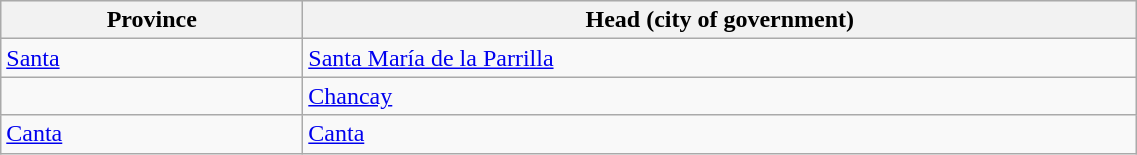<table class="wikitable" border="1" align="center" width=60%>
<tr bgcolor="#ececec">
<th>Province</th>
<th>Head (city of government)</th>
</tr>
<tr>
<td><a href='#'>Santa</a></td>
<td><a href='#'>Santa María de la Parrilla</a></td>
</tr>
<tr>
<td></td>
<td><a href='#'>Chancay</a></td>
</tr>
<tr>
<td><a href='#'>Canta</a></td>
<td><a href='#'>Canta</a></td>
</tr>
</table>
